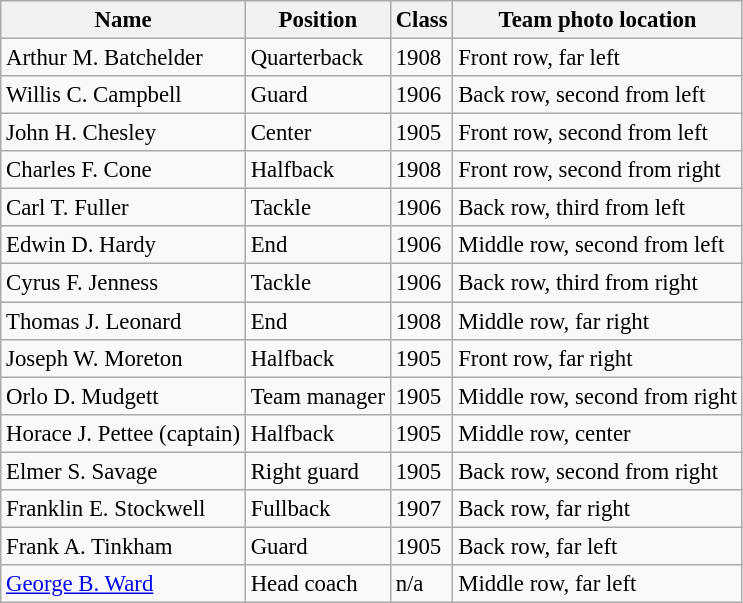<table class="wikitable" style="text-align:left; font-size: 95%;">
<tr>
<th>Name</th>
<th>Position</th>
<th>Class</th>
<th>Team photo location</th>
</tr>
<tr>
<td>Arthur M. Batchelder</td>
<td>Quarterback</td>
<td>1908</td>
<td>Front row, far left</td>
</tr>
<tr>
<td>Willis C. Campbell</td>
<td>Guard</td>
<td>1906</td>
<td>Back row, second from left</td>
</tr>
<tr>
<td>John H. Chesley</td>
<td>Center</td>
<td>1905</td>
<td>Front row, second from left</td>
</tr>
<tr>
<td>Charles F. Cone</td>
<td>Halfback</td>
<td>1908</td>
<td>Front row, second from right</td>
</tr>
<tr>
<td>Carl T. Fuller</td>
<td>Tackle</td>
<td>1906</td>
<td>Back row, third from left</td>
</tr>
<tr>
<td>Edwin D. Hardy</td>
<td>End</td>
<td>1906</td>
<td>Middle row, second from left</td>
</tr>
<tr>
<td>Cyrus F. Jenness</td>
<td>Tackle</td>
<td>1906</td>
<td>Back row, third from right</td>
</tr>
<tr>
<td>Thomas J. Leonard</td>
<td>End</td>
<td>1908</td>
<td>Middle row, far right</td>
</tr>
<tr>
<td>Joseph W. Moreton</td>
<td>Halfback</td>
<td>1905</td>
<td>Front row, far right</td>
</tr>
<tr>
<td>Orlo D. Mudgett</td>
<td>Team manager</td>
<td>1905</td>
<td>Middle row, second from right</td>
</tr>
<tr>
<td>Horace J. Pettee (captain)</td>
<td>Halfback</td>
<td>1905</td>
<td>Middle row, center</td>
</tr>
<tr>
<td>Elmer S. Savage</td>
<td>Right guard</td>
<td>1905</td>
<td>Back row, second from right</td>
</tr>
<tr>
<td>Franklin E. Stockwell</td>
<td>Fullback</td>
<td>1907</td>
<td>Back row, far right</td>
</tr>
<tr>
<td>Frank A. Tinkham</td>
<td>Guard</td>
<td>1905</td>
<td>Back row, far left</td>
</tr>
<tr>
<td><a href='#'>George B. Ward</a></td>
<td>Head coach</td>
<td>n/a</td>
<td>Middle row, far left</td>
</tr>
</table>
